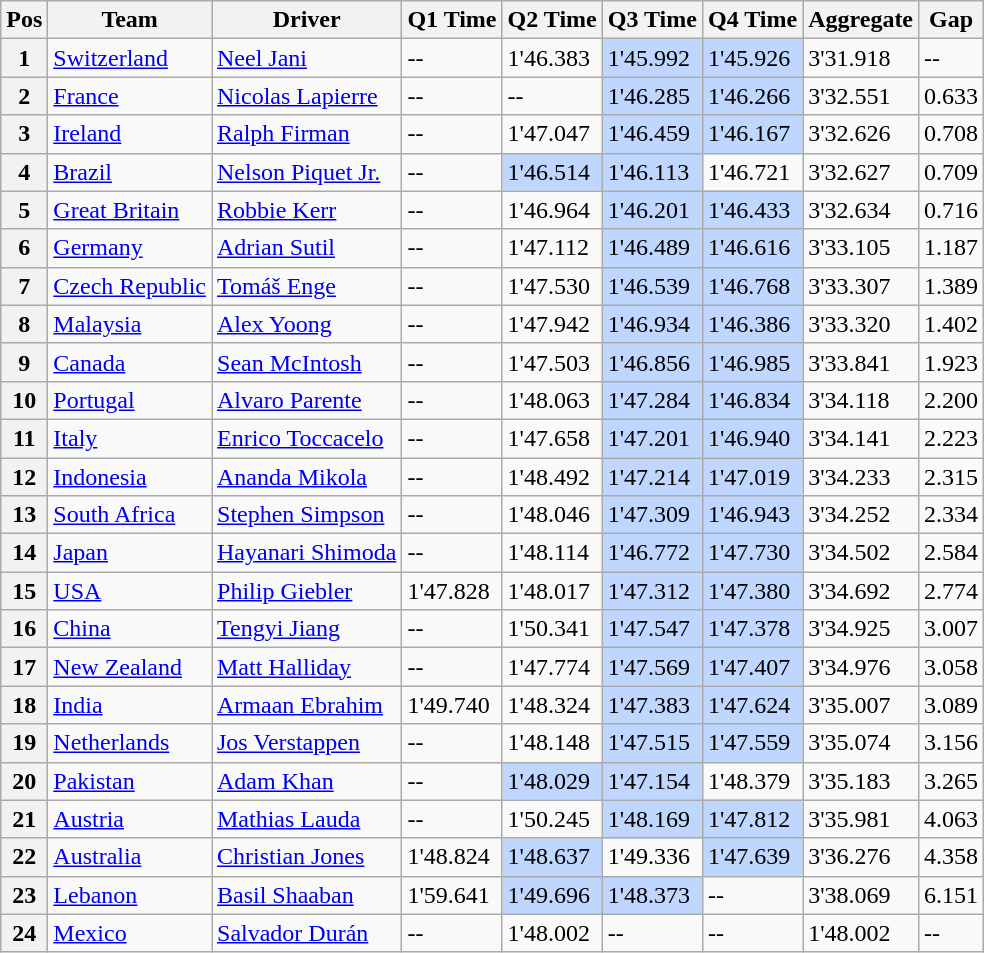<table class="wikitable">
<tr>
<th>Pos</th>
<th>Team</th>
<th>Driver</th>
<th>Q1 Time</th>
<th>Q2 Time</th>
<th>Q3 Time</th>
<th>Q4 Time</th>
<th>Aggregate</th>
<th>Gap</th>
</tr>
<tr>
<th>1</th>
<td> <a href='#'>Switzerland</a></td>
<td><a href='#'>Neel Jani</a></td>
<td>--</td>
<td>1'46.383</td>
<td style="background:#BFD7FF;">1'45.992</td>
<td style="background:#BFD7FF;">1'45.926</td>
<td>3'31.918</td>
<td>--</td>
</tr>
<tr>
<th>2</th>
<td> <a href='#'>France</a></td>
<td><a href='#'>Nicolas Lapierre</a></td>
<td>--</td>
<td>--</td>
<td style="background:#BFD7FF;">1'46.285</td>
<td style="background:#BFD7FF;">1'46.266</td>
<td>3'32.551</td>
<td>0.633</td>
</tr>
<tr>
<th>3</th>
<td> <a href='#'>Ireland</a></td>
<td><a href='#'>Ralph Firman</a></td>
<td>--</td>
<td>1'47.047</td>
<td style="background:#BFD7FF;">1'46.459</td>
<td style="background:#BFD7FF;">1'46.167</td>
<td>3'32.626</td>
<td>0.708</td>
</tr>
<tr>
<th>4</th>
<td> <a href='#'>Brazil</a></td>
<td><a href='#'>Nelson Piquet Jr.</a></td>
<td>--</td>
<td style="background:#BFD7FF;">1'46.514</td>
<td style="background:#BFD7FF;">1'46.113</td>
<td>1'46.721</td>
<td>3'32.627</td>
<td>0.709</td>
</tr>
<tr>
<th>5</th>
<td> <a href='#'>Great Britain</a></td>
<td><a href='#'>Robbie Kerr</a></td>
<td>--</td>
<td>1'46.964</td>
<td style="background:#BFD7FF;">1'46.201</td>
<td style="background:#BFD7FF;">1'46.433</td>
<td>3'32.634</td>
<td>0.716</td>
</tr>
<tr>
<th>6</th>
<td> <a href='#'>Germany</a></td>
<td><a href='#'>Adrian Sutil</a></td>
<td>--</td>
<td>1'47.112</td>
<td style="background:#BFD7FF;">1'46.489</td>
<td style="background:#BFD7FF;">1'46.616</td>
<td>3'33.105</td>
<td>1.187</td>
</tr>
<tr>
<th>7</th>
<td> <a href='#'>Czech Republic</a></td>
<td><a href='#'>Tomáš Enge</a></td>
<td>--</td>
<td>1'47.530</td>
<td style="background:#BFD7FF;">1'46.539</td>
<td style="background:#BFD7FF;">1'46.768</td>
<td>3'33.307</td>
<td>1.389</td>
</tr>
<tr>
<th>8</th>
<td> <a href='#'>Malaysia</a></td>
<td><a href='#'>Alex Yoong</a></td>
<td>--</td>
<td>1'47.942</td>
<td style="background:#BFD7FF;">1'46.934</td>
<td style="background:#BFD7FF;">1'46.386</td>
<td>3'33.320</td>
<td>1.402</td>
</tr>
<tr>
<th>9</th>
<td> <a href='#'>Canada</a></td>
<td><a href='#'>Sean McIntosh</a></td>
<td>--</td>
<td>1'47.503</td>
<td style="background:#BFD7FF;">1'46.856</td>
<td style="background:#BFD7FF;">1'46.985</td>
<td>3'33.841</td>
<td>1.923</td>
</tr>
<tr>
<th>10</th>
<td> <a href='#'>Portugal</a></td>
<td><a href='#'>Alvaro Parente</a></td>
<td>--</td>
<td>1'48.063</td>
<td style="background:#BFD7FF;">1'47.284</td>
<td style="background:#BFD7FF;">1'46.834</td>
<td>3'34.118</td>
<td>2.200</td>
</tr>
<tr>
<th>11</th>
<td> <a href='#'>Italy</a></td>
<td><a href='#'>Enrico Toccacelo</a></td>
<td>--</td>
<td>1'47.658</td>
<td style="background:#BFD7FF;">1'47.201</td>
<td style="background:#BFD7FF;">1'46.940</td>
<td>3'34.141</td>
<td>2.223</td>
</tr>
<tr>
<th>12</th>
<td> <a href='#'>Indonesia</a></td>
<td><a href='#'>Ananda Mikola</a></td>
<td>--</td>
<td>1'48.492</td>
<td style="background:#BFD7FF;">1'47.214</td>
<td style="background:#BFD7FF;">1'47.019</td>
<td>3'34.233</td>
<td>2.315</td>
</tr>
<tr>
<th>13</th>
<td> <a href='#'>South Africa</a></td>
<td><a href='#'>Stephen Simpson</a></td>
<td>--</td>
<td>1'48.046</td>
<td style="background:#BFD7FF;">1'47.309</td>
<td style="background:#BFD7FF;">1'46.943</td>
<td>3'34.252</td>
<td>2.334</td>
</tr>
<tr>
<th>14</th>
<td> <a href='#'>Japan</a></td>
<td><a href='#'>Hayanari Shimoda</a></td>
<td>--</td>
<td>1'48.114</td>
<td style="background:#BFD7FF;">1'46.772</td>
<td style="background:#BFD7FF;">1'47.730</td>
<td>3'34.502</td>
<td>2.584</td>
</tr>
<tr>
<th>15</th>
<td> <a href='#'>USA</a></td>
<td><a href='#'>Philip Giebler</a></td>
<td>1'47.828</td>
<td>1'48.017</td>
<td style="background:#BFD7FF;">1'47.312</td>
<td style="background:#BFD7FF;">1'47.380</td>
<td>3'34.692</td>
<td>2.774</td>
</tr>
<tr>
<th>16</th>
<td> <a href='#'>China</a></td>
<td><a href='#'>Tengyi Jiang</a></td>
<td>--</td>
<td>1'50.341</td>
<td style="background:#BFD7FF;">1'47.547</td>
<td style="background:#BFD7FF;">1'47.378</td>
<td>3'34.925</td>
<td>3.007</td>
</tr>
<tr>
<th>17</th>
<td> <a href='#'>New Zealand</a></td>
<td><a href='#'>Matt Halliday</a></td>
<td>--</td>
<td>1'47.774</td>
<td style="background:#BFD7FF;">1'47.569</td>
<td style="background:#BFD7FF;">1'47.407</td>
<td>3'34.976</td>
<td>3.058</td>
</tr>
<tr>
<th>18</th>
<td> <a href='#'>India</a></td>
<td><a href='#'>Armaan Ebrahim</a></td>
<td>1'49.740</td>
<td>1'48.324</td>
<td style="background:#BFD7FF;">1'47.383</td>
<td style="background:#BFD7FF;">1'47.624</td>
<td>3'35.007</td>
<td>3.089</td>
</tr>
<tr>
<th>19</th>
<td> <a href='#'>Netherlands</a></td>
<td><a href='#'>Jos Verstappen</a></td>
<td>--</td>
<td>1'48.148</td>
<td style="background:#BFD7FF;">1'47.515</td>
<td style="background:#BFD7FF;">1'47.559</td>
<td>3'35.074</td>
<td>3.156</td>
</tr>
<tr>
<th>20</th>
<td> <a href='#'>Pakistan</a></td>
<td><a href='#'>Adam Khan</a></td>
<td>--</td>
<td style="background:#BFD7FF;">1'48.029</td>
<td style="background:#BFD7FF;">1'47.154</td>
<td>1'48.379</td>
<td>3'35.183</td>
<td>3.265</td>
</tr>
<tr>
<th>21</th>
<td> <a href='#'>Austria</a></td>
<td><a href='#'>Mathias Lauda</a></td>
<td>--</td>
<td>1'50.245</td>
<td style="background:#BFD7FF;">1'48.169</td>
<td style="background:#BFD7FF;">1'47.812</td>
<td>3'35.981</td>
<td>4.063</td>
</tr>
<tr>
<th>22</th>
<td> <a href='#'>Australia</a></td>
<td><a href='#'>Christian Jones</a></td>
<td>1'48.824</td>
<td style="background:#BFD7FF;">1'48.637</td>
<td>1'49.336</td>
<td style="background:#BFD7FF;">1'47.639</td>
<td>3'36.276</td>
<td>4.358</td>
</tr>
<tr>
<th>23</th>
<td> <a href='#'>Lebanon</a></td>
<td><a href='#'>Basil Shaaban</a></td>
<td>1'59.641</td>
<td style="background:#BFD7FF;">1'49.696</td>
<td style="background:#BFD7FF;">1'48.373</td>
<td>--</td>
<td>3'38.069</td>
<td>6.151</td>
</tr>
<tr>
<th>24</th>
<td> <a href='#'>Mexico</a></td>
<td><a href='#'>Salvador Durán</a></td>
<td>--</td>
<td>1'48.002</td>
<td>--</td>
<td>--</td>
<td>1'48.002</td>
<td>--</td>
</tr>
</table>
